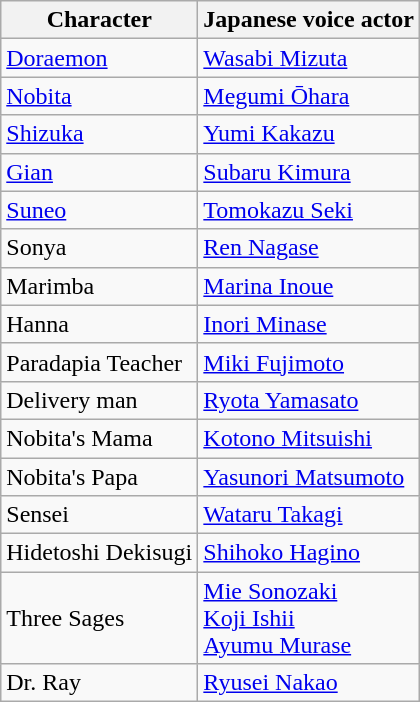<table class="wikitable">
<tr>
<th>Character</th>
<th>Japanese voice actor</th>
</tr>
<tr>
<td><a href='#'>Doraemon</a></td>
<td><a href='#'>Wasabi Mizuta</a></td>
</tr>
<tr>
<td><a href='#'>Nobita</a></td>
<td><a href='#'>Megumi Ōhara</a></td>
</tr>
<tr>
<td><a href='#'>Shizuka</a></td>
<td><a href='#'>Yumi Kakazu</a></td>
</tr>
<tr>
<td><a href='#'>Gian</a></td>
<td><a href='#'>Subaru Kimura</a></td>
</tr>
<tr>
<td><a href='#'>Suneo</a></td>
<td><a href='#'>Tomokazu Seki</a></td>
</tr>
<tr>
<td>Sonya</td>
<td><a href='#'>Ren Nagase</a></td>
</tr>
<tr>
<td>Marimba</td>
<td><a href='#'>Marina Inoue</a></td>
</tr>
<tr>
<td>Hanna</td>
<td><a href='#'>Inori Minase</a></td>
</tr>
<tr>
<td>Paradapia Teacher</td>
<td><a href='#'>Miki Fujimoto</a></td>
</tr>
<tr>
<td>Delivery man</td>
<td><a href='#'>Ryota Yamasato</a></td>
</tr>
<tr>
<td>Nobita's Mama</td>
<td><a href='#'>Kotono Mitsuishi</a></td>
</tr>
<tr>
<td>Nobita's Papa</td>
<td><a href='#'>Yasunori Matsumoto</a></td>
</tr>
<tr>
<td>Sensei</td>
<td><a href='#'>Wataru Takagi</a></td>
</tr>
<tr>
<td>Hidetoshi Dekisugi</td>
<td><a href='#'>Shihoko Hagino</a></td>
</tr>
<tr>
<td>Three Sages</td>
<td><a href='#'>Mie Sonozaki</a><br><a href='#'>Koji Ishii</a><br><a href='#'>Ayumu Murase</a></td>
</tr>
<tr>
<td>Dr. Ray</td>
<td><a href='#'>Ryusei Nakao</a></td>
</tr>
</table>
